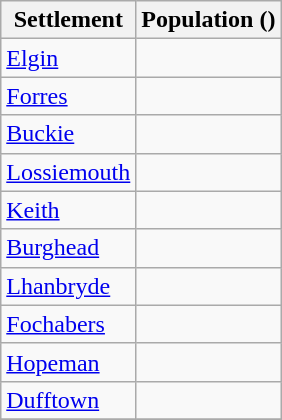<table class="wikitable sortable">
<tr>
<th>Settlement</th>
<th>Population ()</th>
</tr>
<tr>
<td><a href='#'>Elgin</a></td>
<td></td>
</tr>
<tr>
<td><a href='#'>Forres</a></td>
<td></td>
</tr>
<tr>
<td><a href='#'>Buckie</a></td>
<td></td>
</tr>
<tr>
<td><a href='#'>Lossiemouth</a></td>
<td></td>
</tr>
<tr>
<td><a href='#'>Keith</a></td>
<td></td>
</tr>
<tr>
<td><a href='#'>Burghead</a></td>
<td></td>
</tr>
<tr>
<td><a href='#'>Lhanbryde</a></td>
<td></td>
</tr>
<tr>
<td><a href='#'>Fochabers</a></td>
<td></td>
</tr>
<tr>
<td><a href='#'>Hopeman</a></td>
<td></td>
</tr>
<tr>
<td><a href='#'>Dufftown</a></td>
<td></td>
</tr>
<tr>
</tr>
</table>
